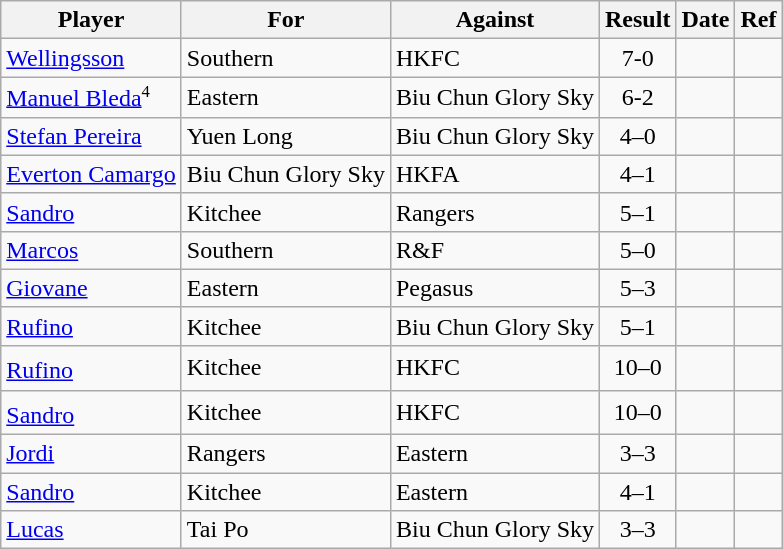<table class="wikitable sortable">
<tr>
<th>Player</th>
<th>For</th>
<th>Against</th>
<th style="text-align:center">Result</th>
<th>Date</th>
<th>Ref</th>
</tr>
<tr>
<td> <a href='#'>Wellingsson</a></td>
<td>Southern</td>
<td>HKFC</td>
<td style="text-align:center;">7-0</td>
<td></td>
<td></td>
</tr>
<tr>
<td> <a href='#'>Manuel Bleda</a><small><sup>4</sup></small></td>
<td>Eastern</td>
<td>Biu Chun Glory Sky</td>
<td style="text-align:center;">6-2</td>
<td></td>
<td></td>
</tr>
<tr>
<td> <a href='#'>Stefan Pereira</a></td>
<td>Yuen Long</td>
<td>Biu Chun Glory Sky</td>
<td style="text-align:center;">4–0</td>
<td></td>
<td></td>
</tr>
<tr>
<td> <a href='#'>Everton Camargo</a></td>
<td>Biu Chun Glory Sky</td>
<td>HKFA</td>
<td style="text-align:center;">4–1</td>
<td></td>
<td></td>
</tr>
<tr>
<td><a href='#'>Sandro</a></td>
<td>Kitchee</td>
<td>Rangers</td>
<td style="text-align:center;">5–1</td>
<td></td>
<td></td>
</tr>
<tr>
<td> <a href='#'>Marcos</a></td>
<td>Southern</td>
<td>R&F</td>
<td style="text-align:center;">5–0</td>
<td></td>
<td></td>
</tr>
<tr>
<td> <a href='#'>Giovane</a></td>
<td>Eastern</td>
<td>Pegasus</td>
<td style="text-align:center;">5–3</td>
<td></td>
<td></td>
</tr>
<tr>
<td> <a href='#'>Rufino</a></td>
<td>Kitchee</td>
<td>Biu Chun Glory Sky</td>
<td style="text-align:center;">5–1</td>
<td></td>
<td></td>
</tr>
<tr>
<td> <a href='#'>Rufino</a><sup></sup></td>
<td>Kitchee</td>
<td>HKFC</td>
<td style="text-align:center;">10–0</td>
<td></td>
<td></td>
</tr>
<tr>
<td><a href='#'>Sandro</a><sup></sup></td>
<td>Kitchee</td>
<td>HKFC</td>
<td style="text-align:center;">10–0</td>
<td></td>
<td></td>
</tr>
<tr>
<td> <a href='#'>Jordi</a></td>
<td>Rangers</td>
<td>Eastern</td>
<td style="text-align:center;">3–3</td>
<td></td>
<td></td>
</tr>
<tr>
<td><a href='#'>Sandro</a></td>
<td>Kitchee</td>
<td>Eastern</td>
<td style="text-align:center;">4–1</td>
<td></td>
<td></td>
</tr>
<tr>
<td> <a href='#'>Lucas</a></td>
<td>Tai Po</td>
<td>Biu Chun Glory Sky</td>
<td style="text-align:center;">3–3</td>
<td></td>
<td></td>
</tr>
</table>
